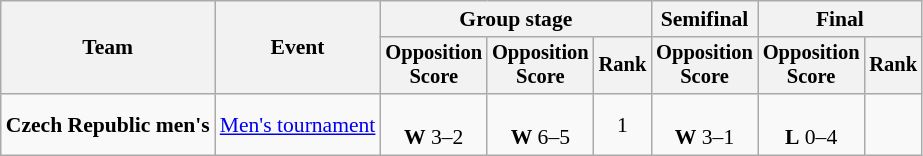<table class="wikitable" style="font-size:90%">
<tr>
<th rowspan=2>Team</th>
<th rowspan=2>Event</th>
<th colspan=3>Group stage</th>
<th>Semifinal</th>
<th colspan=2>Final</th>
</tr>
<tr style="font-size:95%">
<th>Opposition<br>Score</th>
<th>Opposition<br>Score</th>
<th>Rank</th>
<th>Opposition<br>Score</th>
<th>Opposition<br>Score</th>
<th>Rank</th>
</tr>
<tr align=center>
<td align=left><strong>Czech Republic men's</strong></td>
<td align=left><a href='#'>Men's tournament</a></td>
<td><br><strong>W</strong> 3–2</td>
<td><br><strong>W</strong> 6–5 </td>
<td>1</td>
<td><br><strong>W</strong> 3–1</td>
<td><br><strong>L</strong> 0–4</td>
<td></td>
</tr>
</table>
